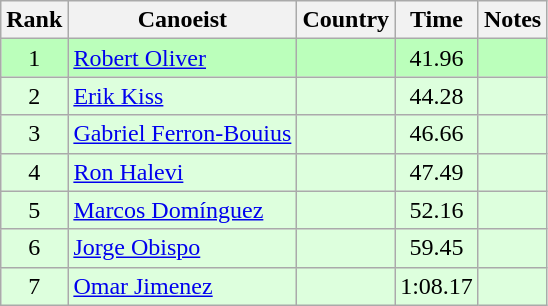<table class="wikitable" style="text-align:center">
<tr>
<th>Rank</th>
<th>Canoeist</th>
<th>Country</th>
<th>Time</th>
<th>Notes</th>
</tr>
<tr bgcolor=bbffbb>
<td>1</td>
<td align="left"><a href='#'>Robert Oliver</a></td>
<td align="left"></td>
<td>41.96</td>
<td></td>
</tr>
<tr bgcolor=ddffdd>
<td>2</td>
<td align="left"><a href='#'>Erik Kiss</a></td>
<td align="left"></td>
<td>44.28</td>
<td></td>
</tr>
<tr bgcolor=ddffdd>
<td>3</td>
<td align="left"><a href='#'>Gabriel Ferron-Bouius</a></td>
<td align="left"></td>
<td>46.66</td>
<td></td>
</tr>
<tr bgcolor=ddffdd>
<td>4</td>
<td align="left"><a href='#'>Ron Halevi</a></td>
<td align="left"></td>
<td>47.49</td>
<td></td>
</tr>
<tr bgcolor=ddffdd>
<td>5</td>
<td align="left"><a href='#'>Marcos Domínguez</a></td>
<td align="left"></td>
<td>52.16</td>
<td></td>
</tr>
<tr bgcolor=ddffdd>
<td>6</td>
<td align="left"><a href='#'>Jorge Obispo</a></td>
<td align="left"></td>
<td>59.45</td>
<td></td>
</tr>
<tr bgcolor=ddffdd>
<td>7</td>
<td align="left"><a href='#'>Omar Jimenez</a></td>
<td align="left"></td>
<td>1:08.17</td>
<td></td>
</tr>
</table>
